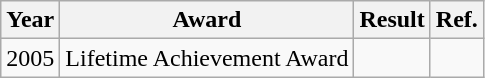<table class="wikitable">
<tr>
<th>Year</th>
<th>Award</th>
<th>Result</th>
<th>Ref.</th>
</tr>
<tr>
<td>2005</td>
<td>Lifetime Achievement Award</td>
<td></td>
<td></td>
</tr>
</table>
